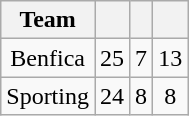<table class=" wikitable" style="text-align:center">
<tr>
<th>Team</th>
<th></th>
<th></th>
<th></th>
</tr>
<tr>
<td>Benfica</td>
<td>25</td>
<td>7</td>
<td>13</td>
</tr>
<tr>
<td>Sporting</td>
<td>24</td>
<td>8</td>
<td>8</td>
</tr>
</table>
